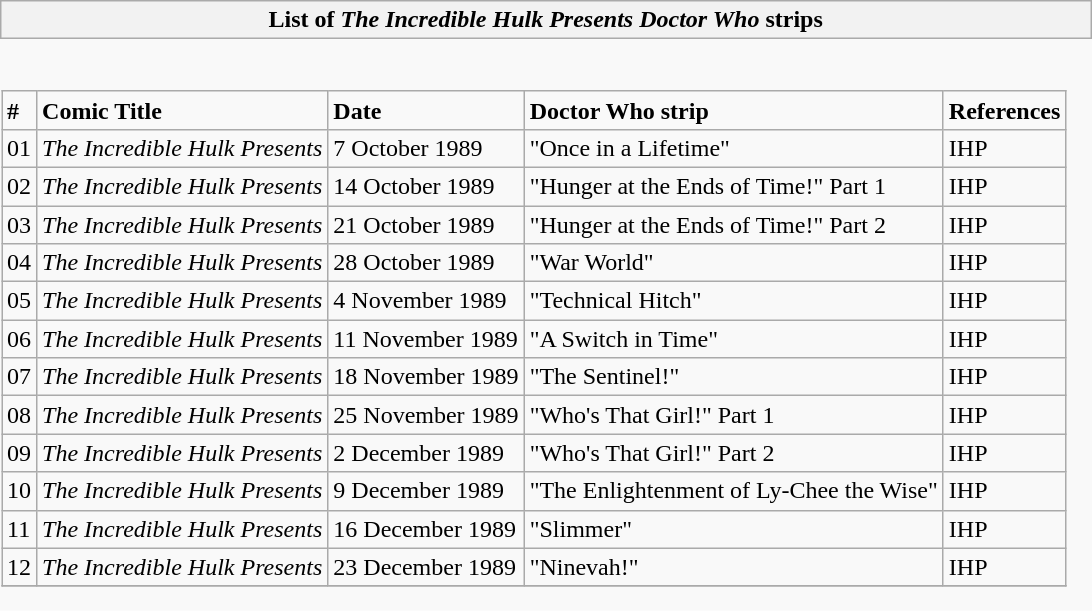<table class="wikitable collapsible collapsed" style="border:none">
<tr>
<th scope="col">List of <em>The Incredible Hulk Presents Doctor Who</em> strips</th>
</tr>
<tr>
<td style="padding:0;border:none"><br><table class="wikitable">
<tr>
<td><strong>#</strong></td>
<td><strong>Comic Title</strong></td>
<td><strong>Date</strong></td>
<td><strong>Doctor Who strip</strong></td>
<td><strong>References</strong></td>
</tr>
<tr>
<td>01</td>
<td><em>The Incredible Hulk Presents</em></td>
<td>7 October 1989</td>
<td>"Once in a Lifetime"</td>
<td>IHP</td>
</tr>
<tr>
<td>02</td>
<td><em>The Incredible Hulk Presents</em></td>
<td>14 October 1989</td>
<td>"Hunger at the Ends of Time!" Part 1</td>
<td>IHP</td>
</tr>
<tr>
<td>03</td>
<td><em>The Incredible Hulk Presents</em></td>
<td>21 October 1989</td>
<td>"Hunger at the Ends of Time!" Part 2</td>
<td>IHP</td>
</tr>
<tr>
<td>04</td>
<td><em>The Incredible Hulk Presents</em></td>
<td>28 October 1989</td>
<td>"War World"</td>
<td>IHP</td>
</tr>
<tr>
<td>05</td>
<td><em>The Incredible Hulk Presents</em></td>
<td>4 November 1989</td>
<td>"Technical Hitch"</td>
<td>IHP</td>
</tr>
<tr>
<td>06</td>
<td><em>The Incredible Hulk Presents</em></td>
<td>11 November 1989</td>
<td>"A Switch in Time"</td>
<td>IHP</td>
</tr>
<tr>
<td>07</td>
<td><em>The Incredible Hulk Presents</em></td>
<td>18 November 1989</td>
<td>"The Sentinel!"</td>
<td>IHP</td>
</tr>
<tr>
<td>08</td>
<td><em>The Incredible Hulk Presents</em></td>
<td>25 November 1989</td>
<td>"Who's That Girl!" Part 1</td>
<td>IHP</td>
</tr>
<tr>
<td>09</td>
<td><em>The Incredible Hulk Presents</em></td>
<td>2 December 1989</td>
<td>"Who's That Girl!" Part 2</td>
<td>IHP</td>
</tr>
<tr>
<td>10</td>
<td><em>The Incredible Hulk Presents</em></td>
<td>9 December 1989</td>
<td>"The Enlightenment of Ly-Chee the Wise"</td>
<td>IHP</td>
</tr>
<tr>
<td>11</td>
<td><em>The Incredible Hulk Presents</em></td>
<td>16 December 1989</td>
<td>"Slimmer"</td>
<td>IHP</td>
</tr>
<tr>
<td>12</td>
<td><em>The Incredible Hulk Presents</em></td>
<td>23 December 1989</td>
<td>"Ninevah!"</td>
<td>IHP</td>
</tr>
<tr>
</tr>
</table>
</td>
</tr>
</table>
